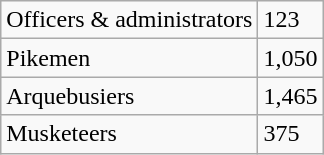<table class="wikitable">
<tr>
<td>Officers & administrators</td>
<td>123</td>
</tr>
<tr>
<td>Pikemen</td>
<td>1,050</td>
</tr>
<tr>
<td>Arquebusiers</td>
<td>1,465</td>
</tr>
<tr>
<td>Musketeers</td>
<td>375</td>
</tr>
</table>
